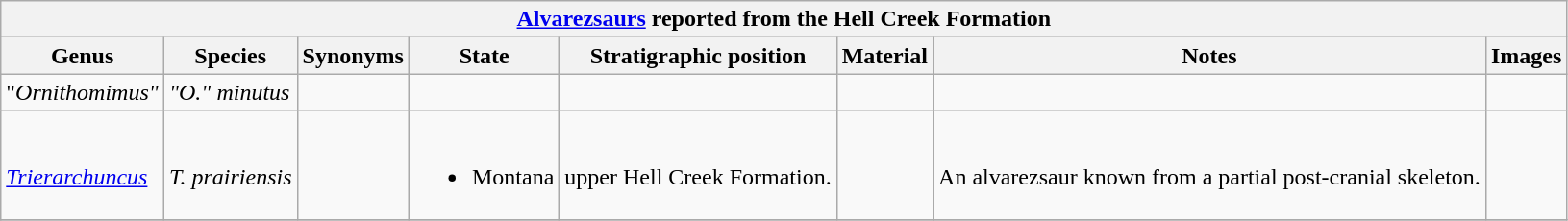<table class="wikitable sortable mw-collapsible">
<tr>
<th colspan="8" style="text-align:center;"><strong><a href='#'>Alvarezsaurs</a> reported from the Hell Creek Formation</strong></th>
</tr>
<tr>
<th>Genus</th>
<th>Species</th>
<th>Synonyms</th>
<th>State</th>
<th>Stratigraphic position</th>
<th>Material</th>
<th>Notes</th>
<th>Images</th>
</tr>
<tr>
<td>"<em>Ornithomimus"</em></td>
<td><em>"O." minutus</em></td>
<td></td>
<td></td>
<td></td>
<td></td>
<td></td>
<td></td>
</tr>
<tr>
<td><br><em><a href='#'>Trierarchuncus</a></em></td>
<td><br><em>T. prairiensis</em></td>
<td></td>
<td><br><ul><li>Montana</li></ul></td>
<td><br>upper Hell Creek Formation.</td>
<td></td>
<td><br>An alvarezsaur known from a partial post-cranial skeleton.</td>
<td></td>
</tr>
<tr>
</tr>
</table>
